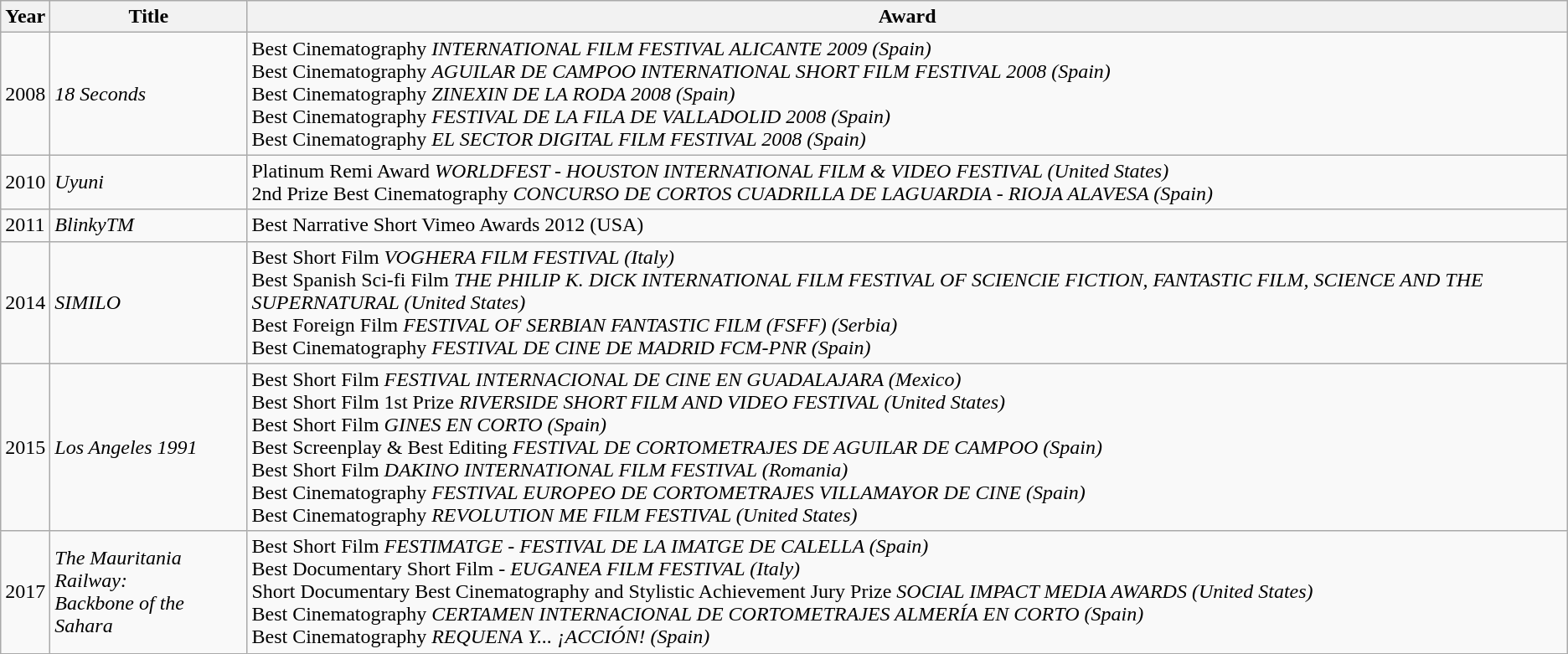<table class="wikitable">
<tr>
<th>Year</th>
<th>Title</th>
<th>Award</th>
</tr>
<tr>
<td>2008</td>
<td><em>18 Seconds</em></td>
<td>Best Cinematography <em>INTERNATIONAL FILM FESTIVAL ALICANTE 2009 (Spain)</em><br>Best Cinematography <em>AGUILAR DE CAMPOO INTERNATIONAL SHORT FILM FESTIVAL 2008 (Spain)</em><br>Best Cinematography <em>ZINEXIN DE LA RODA 2008 (Spain)</em><br>Best Cinematography <em>FESTIVAL DE LA FILA DE VALLADOLID 2008 (Spain)</em><br>Best Cinematography <em>EL SECTOR DIGITAL FILM FESTIVAL 2008 (Spain)</em></td>
</tr>
<tr>
<td>2010</td>
<td><em>Uyuni</em></td>
<td>Platinum Remi Award <em>WORLDFEST - HOUSTON INTERNATIONAL FILM & VIDEO FESTIVAL (United States)</em><br>2nd Prize Best Cinematography <em>CONCURSO DE CORTOS CUADRILLA DE LAGUARDIA - RIOJA ALAVESA (Spain)</em></td>
</tr>
<tr>
<td>2011</td>
<td><em>BlinkyTM</em></td>
<td>Best Narrative Short Vimeo Awards 2012 (USA)</td>
</tr>
<tr>
<td>2014</td>
<td><em>SIMILO</em></td>
<td>Best Short Film <em>VOGHERA FILM FESTIVAL (Italy)</em><br>Best Spanish Sci-fi Film <em>THE PHILIP K. DICK INTERNATIONAL FILM FESTIVAL OF SCIENCIE FICTION, FANTASTIC FILM, SCIENCE AND THE SUPERNATURAL (United States)</em><br>Best Foreign Film <em>FESTIVAL OF SERBIAN FANTASTIC FILM (FSFF) (Serbia)</em><br>Best Cinematography <em>FESTIVAL DE CINE DE MADRID FCM-PNR (Spain)</em></td>
</tr>
<tr>
<td>2015</td>
<td><em>Los Angeles 1991</em></td>
<td>Best Short Film <em>FESTIVAL INTERNACIONAL DE CINE EN GUADALAJARA (Mexico)</em><br>Best Short Film 1st Prize <em>RIVERSIDE SHORT FILM AND VIDEO FESTIVAL (United States)</em><br>Best Short Film <em>GINES EN CORTO (Spain)</em><br>Best Screenplay & Best Editing <em>FESTIVAL DE CORTOMETRAJES DE AGUILAR DE CAMPOO (Spain)</em><br>Best Short Film <em>DAKINO INTERNATIONAL FILM FESTIVAL (Romania)</em><br>Best Cinematography <em>FESTIVAL EUROPEO DE CORTOMETRAJES VILLAMAYOR DE CINE (Spain)</em><br>Best Cinematography <em>REVOLUTION ME FILM FESTIVAL (United States)</em></td>
</tr>
<tr>
<td>2017</td>
<td><em>The Mauritania Railway:<br>Backbone of the Sahara</em></td>
<td>Best Short Film <em>FESTIMATGE - FESTIVAL DE LA IMATGE DE CALELLA (Spain)</em><br>Best Documentary Short Film - <em>EUGANEA FILM FESTIVAL (Italy)</em><br>Short Documentary Best Cinematography and Stylistic Achievement Jury Prize <em>SOCIAL IMPACT MEDIA AWARDS (United States)</em><br>Best Cinematography <em>CERTAMEN INTERNACIONAL DE CORTOMETRAJES ALMERÍA EN CORTO (Spain)</em><br>Best Cinematography <em>REQUENA Y... ¡ACCIÓN! (Spain)</em></td>
</tr>
</table>
